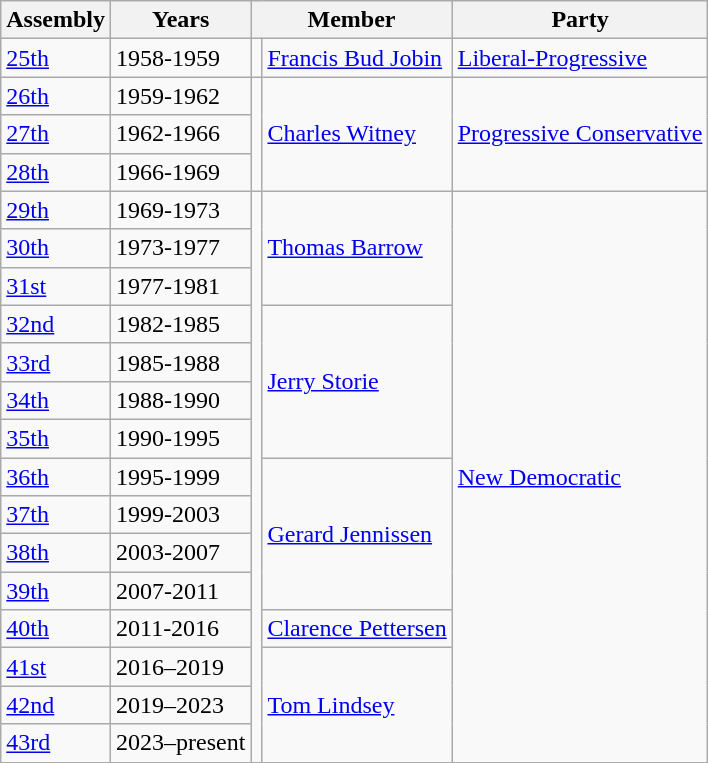<table class="wikitable">
<tr>
<th>Assembly</th>
<th>Years</th>
<th colspan="2">Member</th>
<th>Party<br></th>
</tr>
<tr>
<td><a href='#'>25th</a></td>
<td>1958-1959</td>
<td></td>
<td><a href='#'>Francis Bud Jobin</a></td>
<td><a href='#'>Liberal-Progressive</a></td>
</tr>
<tr>
<td><a href='#'>26th</a></td>
<td>1959-1962</td>
<td rowspan=3 ></td>
<td rowspan=3><a href='#'>Charles Witney</a></td>
<td rowspan=3><a href='#'>Progressive Conservative</a></td>
</tr>
<tr>
<td><a href='#'>27th</a></td>
<td>1962-1966</td>
</tr>
<tr>
<td><a href='#'>28th</a></td>
<td>1966-1969</td>
</tr>
<tr>
<td><a href='#'>29th</a></td>
<td>1969-1973</td>
<td rowspan=15 ></td>
<td rowspan=3><a href='#'>Thomas Barrow</a></td>
<td rowspan=15><a href='#'>New Democratic</a></td>
</tr>
<tr>
<td><a href='#'>30th</a></td>
<td>1973-1977</td>
</tr>
<tr>
<td><a href='#'>31st</a></td>
<td>1977-1981</td>
</tr>
<tr>
<td><a href='#'>32nd</a></td>
<td>1982-1985</td>
<td rowspan=4><a href='#'>Jerry Storie</a></td>
</tr>
<tr>
<td><a href='#'>33rd</a></td>
<td>1985-1988</td>
</tr>
<tr>
<td><a href='#'>34th</a></td>
<td>1988-1990</td>
</tr>
<tr>
<td><a href='#'>35th</a></td>
<td>1990-1995</td>
</tr>
<tr>
<td><a href='#'>36th</a></td>
<td>1995-1999</td>
<td rowspan=4><a href='#'>Gerard Jennissen</a></td>
</tr>
<tr>
<td><a href='#'>37th</a></td>
<td>1999-2003</td>
</tr>
<tr>
<td><a href='#'>38th</a></td>
<td>2003-2007</td>
</tr>
<tr>
<td><a href='#'>39th</a></td>
<td>2007-2011</td>
</tr>
<tr>
<td><a href='#'>40th</a></td>
<td>2011-2016</td>
<td><a href='#'>Clarence Pettersen</a></td>
</tr>
<tr>
<td><a href='#'>41st</a></td>
<td>2016–2019</td>
<td rowspan=3><a href='#'>Tom Lindsey</a></td>
</tr>
<tr>
<td><a href='#'>42nd</a></td>
<td>2019–2023</td>
</tr>
<tr>
<td><a href='#'>43rd</a></td>
<td>2023–present</td>
</tr>
</table>
